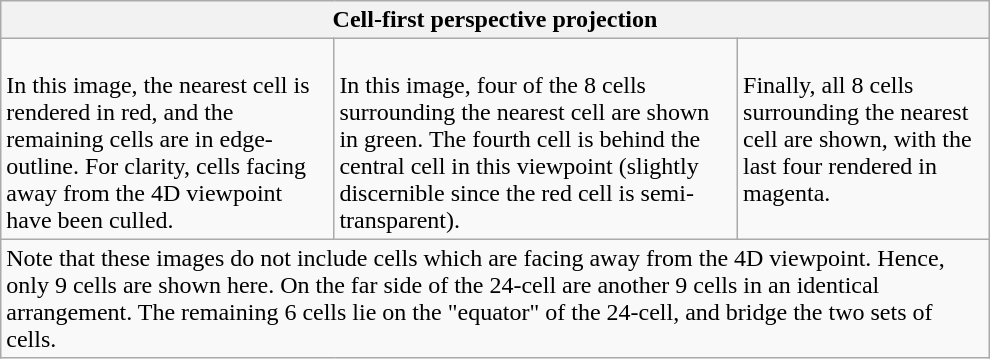<table class="wikitable" width=660>
<tr>
<th colspan=3>Cell-first perspective projection</th>
</tr>
<tr valign=top>
<td><br>In this image, the nearest cell is rendered in red, and the remaining cells are in edge-outline. For clarity, cells facing away from the 4D viewpoint have been culled.</td>
<td><br>In this image, four of the 8 cells surrounding the nearest cell are shown in green. The fourth cell is behind the central cell in this viewpoint (slightly discernible since the red cell is semi-transparent).</td>
<td><br>Finally, all 8 cells surrounding the nearest cell are shown, with the last four rendered in magenta.</td>
</tr>
<tr>
<td colspan=3>Note that these images do not include cells which are facing away from the 4D viewpoint. Hence, only 9 cells are shown here. On the far side of the 24-cell are another 9 cells in an identical arrangement. The remaining 6 cells lie on the "equator" of the 24-cell, and bridge the two sets of cells.</td>
</tr>
</table>
